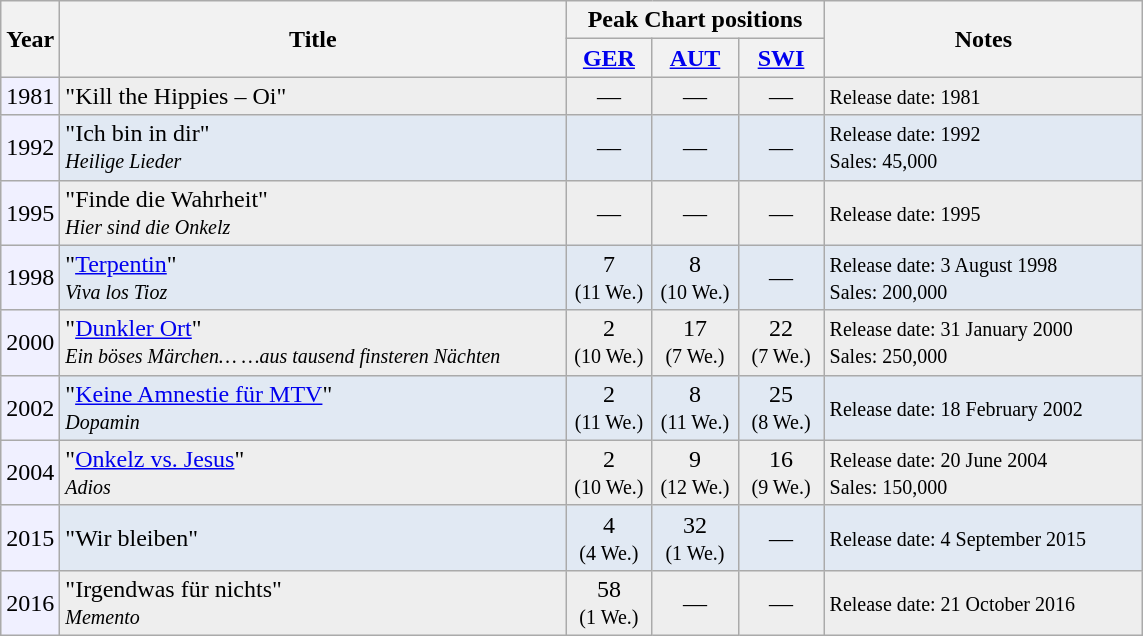<table class="wikitable">
<tr class="hintergrundfarbe8">
<th rowspan="2">Year</th>
<th style="width:330px;" rowspan="2">Title</th>
<th colspan="3">Peak Chart positions </th>
<th style="width:205px;" rowspan="2">Notes</th>
</tr>
<tr class="hintergrundfarbe8">
<th style="width:50px;"><a href='#'>GER</a></th>
<th style="width:50px;"><a href='#'>AUT</a></th>
<th style="width:50px;"><a href='#'>SWI</a></th>
</tr>
<tr style="background:#eee;">
<td style="background:#f0f0ff;">1981</td>
<td>"Kill the Hippies – Oi"</td>
<td style="text-align:center;" >—</td>
<td style="text-align:center;" >—</td>
<td style="text-align:center;" >—</td>
<td><small>Release date: 1981 <br></small></td>
</tr>
<tr style="background:#e1e9f3;">
<td style="background:#f0f0ff;">1992</td>
<td>"Ich bin in dir"<br><small><em>Heilige Lieder</em></small></td>
<td style="text-align:center;" >—</td>
<td style="text-align:center;" >—</td>
<td style="text-align:center;" >—</td>
<td><small>Release date: 1992 <br>Sales: 45,000</small></td>
</tr>
<tr style="background:#eee;">
<td style="background:#f0f0ff;">1995</td>
<td>"Finde die Wahrheit"<br><small><em>Hier sind die Onkelz</em></small></td>
<td style="text-align:center;" >—</td>
<td style="text-align:center;" >—</td>
<td style="text-align:center;" >—</td>
<td><small>Release date: 1995 <br></small></td>
</tr>
<tr style="background:#e1e9f3;">
<td style="background:#f0f0ff;">1998</td>
<td>"<a href='#'>Terpentin</a>" <br><small><em>Viva los Tioz</em></small></td>
<td style="text-align:center;" >7 <br><small>(11 We.)</small></td>
<td style="text-align:center;" >8 <br><small>(10 We.)</small></td>
<td style="text-align:center;" >—</td>
<td><small>Release date: 3 August 1998 <br>Sales: 200,000</small></td>
</tr>
<tr style="background:#eee;">
<td style="background:#f0f0ff;">2000</td>
<td>"<a href='#'>Dunkler Ort</a>" <br><small><em>Ein böses Märchen… …aus tausend finsteren Nächten</em></small></td>
<td style="text-align:center;" >2 <br><small>(10 We.)</small></td>
<td style="text-align:center;" >17 <br><small>(7 We.)</small></td>
<td style="text-align:center;" >22 <br><small>(7 We.)</small></td>
<td><small>Release date: 31 January 2000 <br>Sales: 250,000</small></td>
</tr>
<tr style="background:#e1e9f3;">
<td style="background:#f0f0ff;">2002</td>
<td>"<a href='#'>Keine Amnestie für MTV</a>" <br><small><em>Dopamin</em></small></td>
<td style="text-align:center;" >2 <br><small>(11 We.)</small></td>
<td style="text-align:center;" >8 <br><small>(11 We.)</small></td>
<td style="text-align:center;" >25 <br><small>(8 We.)</small></td>
<td><small>Release date: 18 February 2002</small></td>
</tr>
<tr style="background:#eee;">
<td style="background:#f0f0ff;">2004</td>
<td>"<a href='#'>Onkelz vs. Jesus</a>" <br><small><em>Adios</em></small></td>
<td style="text-align:center;" >2 <br><small>(10 We.)</small></td>
<td style="text-align:center;" >9 <br><small>(12 We.)</small></td>
<td style="text-align:center;" >16 <br><small>(9 We.)</small></td>
<td><small>Release date: 20 June 2004<br>Sales: 150,000</small></td>
</tr>
<tr style="background:#e1e9f3;">
<td style="background:#f0f0ff;">2015</td>
<td>"Wir bleiben"</td>
<td style="text-align:center;" >4 <br><small>(4 We.)</small></td>
<td style="text-align:center;" >32 <br><small>(1 We.)</small></td>
<td style="text-align:center;" >—</td>
<td><small>Release date: 4 September 2015</small></td>
</tr>
<tr style="background:#eee;">
<td style="background:#f0f0ff;">2016</td>
<td>"Irgendwas für nichts"<br><small><em>Memento</em></small></td>
<td style="text-align:center;" >58 <br><small>(1 We.)</small></td>
<td style="text-align:center;" >—</td>
<td style="text-align:center;" >—</td>
<td><small>Release date: 21 October 2016</small></td>
</tr>
</table>
